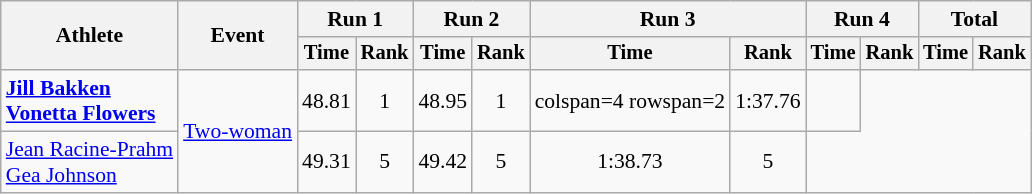<table class=wikitable style=font-size:90%;text-align:center>
<tr>
<th rowspan=2>Athlete</th>
<th rowspan=2>Event</th>
<th colspan=2>Run 1</th>
<th colspan=2>Run 2</th>
<th colspan=2>Run 3</th>
<th colspan=2>Run 4</th>
<th colspan=2>Total</th>
</tr>
<tr style=font-size:95%>
<th>Time</th>
<th>Rank</th>
<th>Time</th>
<th>Rank</th>
<th>Time</th>
<th>Rank</th>
<th>Time</th>
<th>Rank</th>
<th>Time</th>
<th>Rank</th>
</tr>
<tr>
<td align=left><strong><a href='#'>Jill Bakken</a><br><a href='#'>Vonetta Flowers</a></strong></td>
<td align=left rowspan=2><a href='#'>Two-woman</a></td>
<td>48.81</td>
<td>1</td>
<td>48.95</td>
<td>1</td>
<td>colspan=4 rowspan=2</td>
<td>1:37.76</td>
<td></td>
</tr>
<tr>
<td align=left><a href='#'>Jean Racine-Prahm</a><br><a href='#'>Gea Johnson</a></td>
<td>49.31</td>
<td>5</td>
<td>49.42</td>
<td>5</td>
<td>1:38.73</td>
<td>5</td>
</tr>
</table>
